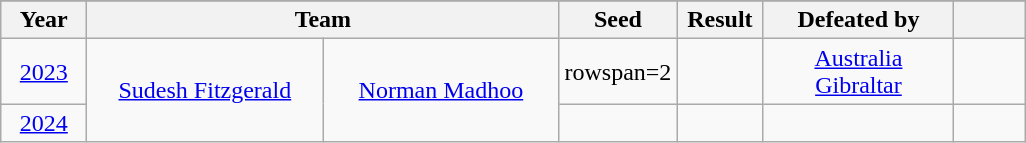<table class="wikitable" style="text-align: center;">
<tr style= "background: #e2e2e2;">
</tr>
<tr style="background: #efefef;">
<th width=50px>Year</th>
<th colspan="2">Team</th>
<th width=50px>Seed</th>
<th width=50px>Result</th>
<th width=120px>Defeated by</th>
<th width=40px></th>
</tr>
<tr>
<td><a href='#'>2023</a></td>
<td rowspan=2 width=150px><a href='#'>Sudesh Fitzgerald</a></td>
<td rowspan=2 width=150px><a href='#'>Norman Madhoo</a></td>
<td>rowspan=2 </td>
<td></td>
<td> <a href='#'>Australia</a><br> <a href='#'>Gibraltar</a></td>
<td></td>
</tr>
<tr>
<td><a href='#'>2024</a></td>
<td></td>
<td> <br> </td>
<td></td>
</tr>
</table>
